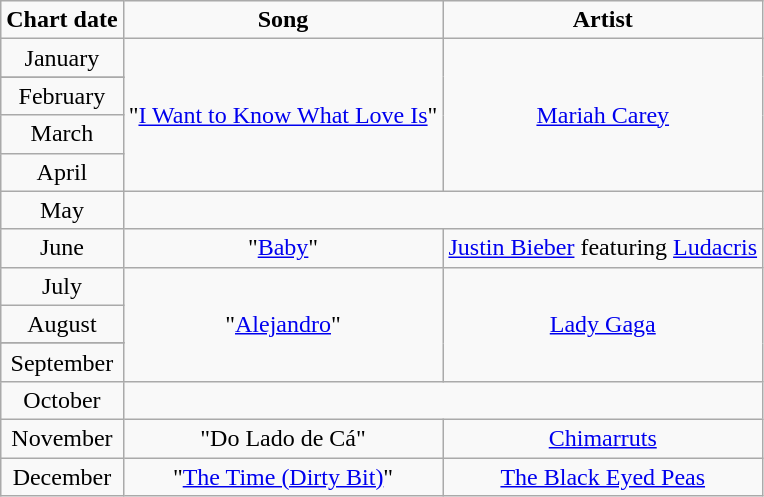<table class="wikitable" style="text-align: center">
<tr>
<td><strong>Chart date</strong></td>
<td><strong>Song</strong></td>
<td><strong>Artist</strong></td>
</tr>
<tr>
<td>January</td>
<td rowspan=5 align=center>"<a href='#'>I Want to Know What Love Is</a>"</td>
<td rowspan=5 align=center><a href='#'>Mariah Carey</a></td>
</tr>
<tr>
</tr>
<tr>
<td>February</td>
</tr>
<tr>
<td>March</td>
</tr>
<tr>
<td>April</td>
</tr>
<tr>
<td>May</td>
</tr>
<tr>
<td>June</td>
<td align=center>"<a href='#'>Baby</a>"</td>
<td align=center><a href='#'>Justin Bieber</a> featuring <a href='#'>Ludacris</a></td>
</tr>
<tr>
<td>July</td>
<td rowspan=4 align=center>"<a href='#'>Alejandro</a>"</td>
<td rowspan=4 align=center><a href='#'>Lady Gaga</a></td>
</tr>
<tr>
<td>August</td>
</tr>
<tr>
</tr>
<tr>
<td>September</td>
</tr>
<tr>
<td>October</td>
</tr>
<tr>
<td>November</td>
<td>"Do Lado de Cá"</td>
<td><a href='#'>Chimarruts</a></td>
</tr>
<tr>
<td>December</td>
<td>"<a href='#'>The Time (Dirty Bit)</a>"</td>
<td rowspan="3"><a href='#'>The Black Eyed Peas</a></td>
</tr>
</table>
